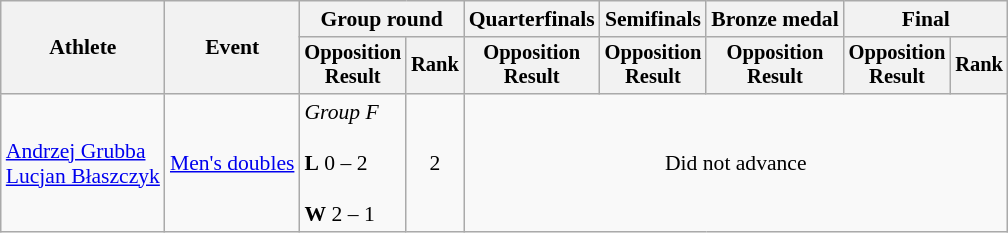<table class="wikitable" style="font-size:90%;">
<tr>
<th rowspan="2">Athlete</th>
<th rowspan="2">Event</th>
<th colspan="2">Group round</th>
<th>Quarterfinals</th>
<th>Semifinals</th>
<th>Bronze medal</th>
<th colspan=2>Final</th>
</tr>
<tr style="font-size:95%">
<th>Opposition<br>Result</th>
<th>Rank</th>
<th>Opposition<br>Result</th>
<th>Opposition<br>Result</th>
<th>Opposition<br>Result</th>
<th>Opposition<br>Result</th>
<th>Rank</th>
</tr>
<tr align=center>
<td align=left><a href='#'>Andrzej Grubba</a><br><a href='#'>Lucjan Błaszczyk</a></td>
<td align=left><a href='#'>Men's doubles</a></td>
<td align=left><em>Group F</em><br><br><strong>L</strong> 0 – 2<br><br><strong>W</strong> 2 – 1</td>
<td>2</td>
<td colspan=6>Did not advance</td>
</tr>
</table>
